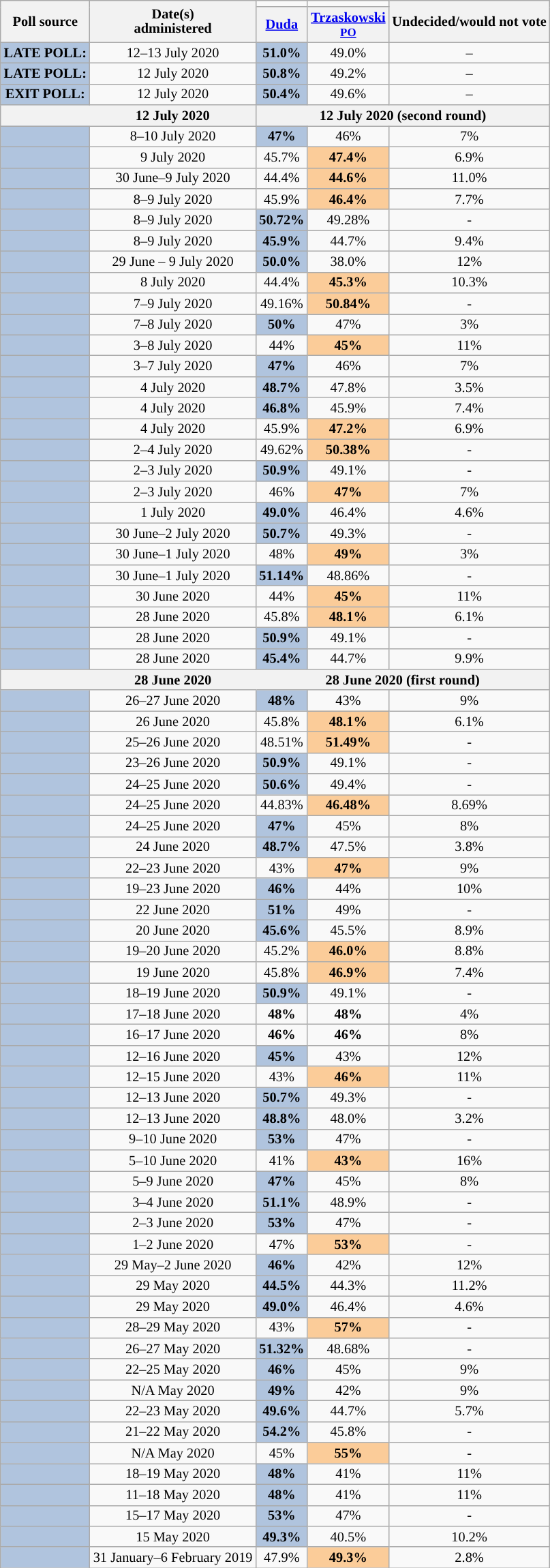<table class="wikitable" style="text-align:center;font-size:85%;line-height:14px;">
<tr>
<th rowspan="2">Poll source</th>
<th rowspan="2">Date(s)<br>administered</th>
<td></td>
<td></td>
<th rowspan="2">Undecided/would not vote</th>
</tr>
<tr>
<th><a href='#'>Duda</a><br></th>
<th><a href='#'>Trzaskowski</a><br><small><a href='#'>PO</a></small></th>
</tr>
<tr>
<td style="background:lightsteelblue;"><strong>LATE POLL:</strong><br> </td>
<td>12–13 July 2020</td>
<td style="background:lightsteelblue;"><strong>51.0%</strong></td>
<td>49.0%</td>
<td>–</td>
</tr>
<tr>
<td style="background:lightsteelblue;"><strong>LATE POLL:</strong><br> </td>
<td>12 July 2020</td>
<td style="background:lightsteelblue;"><strong>50.8%</strong></td>
<td>49.2%</td>
<td>–</td>
</tr>
<tr>
<td style="background:lightsteelblue;"><strong>EXIT POLL:</strong><br> </td>
<td>12 July 2020</td>
<td style="background:lightsteelblue;"><strong>50.4%</strong></td>
<td>49.6%</td>
<td>–</td>
</tr>
<tr>
<th style="border-right-style:hidden;"></th>
<th style="border-rightoran-style:hidden;" data-sort-value="2020-06-28">12 July 2020</th>
<th colspan="8"><strong>12 July 2020 (second round)</strong></th>
</tr>
<tr>
<td style="background:lightsteelblue;"></td>
<td>8–10 July 2020</td>
<td style="background:lightsteelblue;"><strong>47%</strong></td>
<td>46%</td>
<td>7%</td>
</tr>
<tr>
<td style="background:lightsteelblue;"></td>
<td>9 July 2020</td>
<td>45.7%</td>
<td style="background:#fbcc99;"><strong>47.4%</strong></td>
<td>6.9%</td>
</tr>
<tr>
<td style="background:lightsteelblue;"></td>
<td>30 June–9 July 2020</td>
<td>44.4%</td>
<td style="background:#fbcc99;"><strong>44.6%</strong></td>
<td>11.0%</td>
</tr>
<tr>
<td style="background:lightsteelblue;"></td>
<td>8–9 July 2020</td>
<td>45.9%</td>
<td style="background:#fbcc99;"><strong>46.4%</strong></td>
<td>7.7%</td>
</tr>
<tr>
<td style="background:lightsteelblue;"></td>
<td>8–9 July 2020</td>
<td style="background:lightsteelblue;"><strong>50.72%</strong></td>
<td>49.28%</td>
<td>-</td>
</tr>
<tr>
<td style="background:lightsteelblue;"></td>
<td>8–9 July 2020</td>
<td style="background:lightsteelblue;"><strong>45.9%</strong></td>
<td>44.7%</td>
<td>9.4%</td>
</tr>
<tr>
<td style="background:lightsteelblue;"></td>
<td>29 June – 9 July 2020</td>
<td style="background:lightsteelblue;"><strong>50.0%</strong></td>
<td>38.0%</td>
<td>12%</td>
</tr>
<tr>
<td style="background:lightsteelblue;"></td>
<td>8 July 2020</td>
<td>44.4%</td>
<td style="background:#fbcc99;"><strong>45.3%</strong></td>
<td>10.3%</td>
</tr>
<tr>
<td style="background:lightsteelblue;"></td>
<td>7–9 July 2020</td>
<td>49.16%</td>
<td style="background:#fbcc99;"><strong>50.84%</strong></td>
<td>-</td>
</tr>
<tr>
<td style="background:lightsteelblue;"></td>
<td>7–8 July 2020</td>
<td style="background:lightsteelblue;"><strong>50%</strong></td>
<td>47%</td>
<td>3%</td>
</tr>
<tr>
<td style="background:lightsteelblue;"></td>
<td>3–8 July 2020</td>
<td>44%</td>
<td style="background:#fbcc99;"><strong>45%</strong></td>
<td>11%</td>
</tr>
<tr>
<td style="background:lightsteelblue;"></td>
<td>3–7 July 2020</td>
<td style="background:lightsteelblue;"><strong>47%</strong></td>
<td>46%</td>
<td>7%</td>
</tr>
<tr>
<td style="background:lightsteelblue;"></td>
<td>4 July 2020</td>
<td style="background:lightsteelblue;"><strong>48.7%</strong></td>
<td>47.8%</td>
<td>3.5%</td>
</tr>
<tr>
<td style="background:lightsteelblue;"></td>
<td>4 July 2020</td>
<td style="background:lightsteelblue;"><strong>46.8%</strong></td>
<td>45.9%</td>
<td>7.4%</td>
</tr>
<tr>
<td style="background:lightsteelblue;"></td>
<td>4 July 2020</td>
<td>45.9%</td>
<td style="background:#fbcc99;"><strong>47.2%</strong></td>
<td>6.9%</td>
</tr>
<tr>
<td style="background:lightsteelblue;"></td>
<td>2–4 July 2020</td>
<td>49.62%</td>
<td style="background:#fbcc99;"><strong>50.38%</strong></td>
<td>-</td>
</tr>
<tr>
<td style="background:lightsteelblue;"></td>
<td>2–3 July 2020</td>
<td style="background:lightsteelblue;"><strong>50.9%</strong></td>
<td>49.1%</td>
<td>-</td>
</tr>
<tr>
<td style="background:lightsteelblue;"></td>
<td>2–3 July 2020</td>
<td>46%</td>
<td style="background:#fbcc99;"><strong>47%</strong></td>
<td>7%</td>
</tr>
<tr>
<td style="background:lightsteelblue;"></td>
<td>1 July 2020</td>
<td style="background:lightsteelblue;"><strong>49.0%</strong></td>
<td>46.4%</td>
<td>4.6%</td>
</tr>
<tr>
<td style="background:lightsteelblue;"></td>
<td>30 June–2 July 2020</td>
<td style="background:lightsteelblue;"><strong>50.7%</strong></td>
<td>49.3%</td>
<td>-</td>
</tr>
<tr>
<td style="background:lightsteelblue;"></td>
<td>30 June–1 July 2020</td>
<td>48%</td>
<td style="background:#fbcc99;"><strong>49%</strong></td>
<td>3%</td>
</tr>
<tr>
<td style="background:lightsteelblue;"></td>
<td>30 June–1 July 2020</td>
<td style="background:lightsteelblue;"><strong>51.14%</strong></td>
<td>48.86%</td>
<td>-</td>
</tr>
<tr>
<td style="background:lightsteelblue;"></td>
<td>30 June 2020</td>
<td>44%</td>
<td style="background:#fbcc99;"><strong>45%</strong></td>
<td>11%</td>
</tr>
<tr>
<td style="background:lightsteelblue;"></td>
<td>28 June 2020</td>
<td>45.8%</td>
<td style="background:#fbcc99;"><strong>48.1%</strong></td>
<td>6.1%</td>
</tr>
<tr>
<td style="background:lightsteelblue;"></td>
<td>28 June 2020</td>
<td style="background:lightsteelblue;"><strong>50.9%</strong></td>
<td>49.1%</td>
<td>-</td>
</tr>
<tr>
<td style="background:lightsteelblue;"></td>
<td>28 June 2020</td>
<td style="background:lightsteelblue;"><strong>45.4%</strong></td>
<td>44.7%</td>
<td>9.9%</td>
</tr>
<tr>
<th style="border-right-style:hidden;"></th>
<th style="border-right-style:hidden;" data-sort-value="2020-06-28">28 June 2020</th>
<th colspan="3"><strong>28 June 2020 (first round)</strong></th>
</tr>
<tr>
<td style="background:lightsteelblue;"></td>
<td>26–27 June 2020</td>
<td style="background:lightsteelblue;"><strong>48%</strong></td>
<td>43%</td>
<td>9%</td>
</tr>
<tr>
<td style="background:lightsteelblue;"></td>
<td>26 June 2020</td>
<td>45.8%</td>
<td style="background:#fbcc99;"><strong>48.1%</strong></td>
<td>6.1%</td>
</tr>
<tr>
<td style="background:lightsteelblue;"></td>
<td>25–26 June 2020</td>
<td>48.51%</td>
<td style="background:#fbcc99;"><strong>51.49%</strong></td>
<td>-</td>
</tr>
<tr>
<td style="background:lightsteelblue;"></td>
<td>23–26 June 2020</td>
<td style="background:lightsteelblue;"><strong>50.9%</strong></td>
<td>49.1%</td>
<td>-</td>
</tr>
<tr>
<td style="background:lightsteelblue;"></td>
<td>24–25 June 2020</td>
<td style="background:lightsteelblue;"><strong>50.6%</strong></td>
<td>49.4%</td>
<td>-</td>
</tr>
<tr>
<td style="background:lightsteelblue;"></td>
<td>24–25 June 2020</td>
<td>44.83%</td>
<td style="background:#fbcc99;"><strong>46.48%</strong></td>
<td>8.69%</td>
</tr>
<tr>
<td style="background:lightsteelblue;"></td>
<td>24–25 June 2020</td>
<td style="background:lightsteelblue;"><strong>47%</strong></td>
<td>45%</td>
<td>8%</td>
</tr>
<tr>
<td style="background:lightsteelblue;"></td>
<td>24 June 2020</td>
<td style="background:lightsteelblue;"><strong>48.7%</strong></td>
<td>47.5%</td>
<td>3.8%</td>
</tr>
<tr>
<td style="background:lightsteelblue;"></td>
<td>22–23 June 2020</td>
<td>43%</td>
<td style="background:#fbcc99;"><strong>47%</strong></td>
<td>9%</td>
</tr>
<tr>
<td style="background:lightsteelblue;"></td>
<td>19–23 June 2020</td>
<td style="background:lightsteelblue;"><strong>46%</strong></td>
<td>44%</td>
<td>10%</td>
</tr>
<tr>
<td style="background:lightsteelblue;"></td>
<td>22 June 2020</td>
<td style="background:lightsteelblue;"><strong>51%</strong></td>
<td>49%</td>
<td>-</td>
</tr>
<tr>
<td style="background:lightsteelblue;"></td>
<td>20 June 2020</td>
<td style="background:lightsteelblue;"><strong>45.6%</strong></td>
<td>45.5%</td>
<td>8.9%</td>
</tr>
<tr>
<td style="background:lightsteelblue;"></td>
<td>19–20 June 2020</td>
<td>45.2%</td>
<td style="background:#fbcc99;"><strong>46.0%</strong></td>
<td>8.8%</td>
</tr>
<tr>
<td style="background:lightsteelblue;"></td>
<td>19 June 2020</td>
<td>45.8%</td>
<td style="background:#fbcc99;"><strong>46.9%</strong></td>
<td>7.4%</td>
</tr>
<tr>
<td style="background:lightsteelblue;"></td>
<td>18–19 June 2020</td>
<td style="background:lightsteelblue;"><strong>50.9%</strong></td>
<td>49.1%</td>
<td>-</td>
</tr>
<tr>
<td style="background:lightsteelblue;"></td>
<td>17–18 June 2020</td>
<td><strong>48%</strong></td>
<td><strong>48%</strong></td>
<td>4%</td>
</tr>
<tr>
<td style="background:lightsteelblue;"></td>
<td>16–17 June 2020</td>
<td><strong>46%</strong></td>
<td><strong>46%</strong></td>
<td>8%</td>
</tr>
<tr>
<td style="background:lightsteelblue;"></td>
<td>12–16 June 2020</td>
<td style="background:lightsteelblue;"><strong>45%</strong></td>
<td>43%</td>
<td>12%</td>
</tr>
<tr>
<td style="background:lightsteelblue;"></td>
<td>12–15 June 2020</td>
<td>43%</td>
<td style="background:#fbcc99;"><strong>46%</strong></td>
<td>11%</td>
</tr>
<tr>
<td style="background:lightsteelblue;"></td>
<td>12–13 June 2020</td>
<td style="background:lightsteelblue;"><strong>50.7%</strong></td>
<td>49.3%</td>
<td>-</td>
</tr>
<tr>
<td style="background:lightsteelblue;"></td>
<td>12–13 June 2020</td>
<td style="background:lightsteelblue;"><strong>48.8%</strong></td>
<td>48.0%</td>
<td>3.2%</td>
</tr>
<tr>
<td style="background:lightsteelblue;"></td>
<td>9–10 June 2020</td>
<td style="background:lightsteelblue;"><strong>53%</strong></td>
<td>47%</td>
<td>-</td>
</tr>
<tr>
<td style="background:lightsteelblue;"></td>
<td>5–10 June 2020</td>
<td>41%</td>
<td style="background:#fbcc99;"><strong>43%</strong></td>
<td>16%</td>
</tr>
<tr>
<td style="background:lightsteelblue;"></td>
<td>5–9 June 2020</td>
<td style="background:lightsteelblue;"><strong>47%</strong></td>
<td>45%</td>
<td>8%</td>
</tr>
<tr>
<td style="background:lightsteelblue;"></td>
<td>3–4 June 2020</td>
<td style="background:lightsteelblue;"><strong>51.1%</strong></td>
<td>48.9%</td>
<td>-</td>
</tr>
<tr>
<td style="background:lightsteelblue;"></td>
<td>2–3 June 2020</td>
<td style="background:lightsteelblue;"><strong>53%</strong></td>
<td>47%</td>
<td>-</td>
</tr>
<tr>
<td style="background:lightsteelblue;"></td>
<td>1–2 June 2020</td>
<td>47%</td>
<td style="background:#fbcc99;"><strong>53%</strong></td>
<td>-</td>
</tr>
<tr>
<td style="background:lightsteelblue;"></td>
<td>29 May–2 June 2020</td>
<td style="background:lightsteelblue;"><strong>46%</strong></td>
<td>42%</td>
<td>12%</td>
</tr>
<tr>
<td style="background:lightsteelblue;"></td>
<td>29 May 2020</td>
<td style="background:lightsteelblue;"><strong>44.5%</strong></td>
<td>44.3%</td>
<td>11.2%</td>
</tr>
<tr>
<td style="background:lightsteelblue;"></td>
<td>29 May 2020</td>
<td style="background:lightsteelblue;"><strong>49.0%</strong></td>
<td>46.4%</td>
<td>4.6%</td>
</tr>
<tr>
<td style="background:lightsteelblue;"></td>
<td>28–29 May 2020</td>
<td>43%</td>
<td style="background:#fbcc99;"><strong>57%</strong></td>
<td>-</td>
</tr>
<tr>
<td style="background:lightsteelblue;"></td>
<td>26–27 May 2020</td>
<td style="background:lightsteelblue;"><strong>51.32%</strong></td>
<td>48.68%</td>
<td>-</td>
</tr>
<tr>
<td style="background:lightsteelblue;"></td>
<td>22–25 May 2020</td>
<td style="background:lightsteelblue;"><strong>46%</strong></td>
<td>45%</td>
<td>9%</td>
</tr>
<tr>
<td style="background:lightsteelblue;"></td>
<td>N/A May 2020</td>
<td style="background:lightsteelblue;"><strong>49%</strong></td>
<td>42%</td>
<td>9%</td>
</tr>
<tr>
<td style="background:lightsteelblue;"></td>
<td>22–23 May 2020</td>
<td style="background:lightsteelblue;"><strong>49.6%</strong></td>
<td>44.7%</td>
<td>5.7%</td>
</tr>
<tr>
<td style="background:lightsteelblue;"></td>
<td>21–22 May 2020</td>
<td style="background:lightsteelblue;"><strong>54.2%</strong></td>
<td>45.8%</td>
<td>-</td>
</tr>
<tr>
<td style="background:lightsteelblue;"></td>
<td>N/A May 2020</td>
<td>45%</td>
<td style="background:#fbcc99;"><strong>55%</strong></td>
<td>-</td>
</tr>
<tr>
<td style="background:lightsteelblue;"></td>
<td>18–19 May 2020</td>
<td style="background:lightsteelblue;"><strong>48%</strong></td>
<td>41%</td>
<td>11%</td>
</tr>
<tr>
<td style="background:lightsteelblue;"></td>
<td>11–18 May 2020</td>
<td style="background:lightsteelblue;"><strong>48%</strong></td>
<td>41%</td>
<td>11%</td>
</tr>
<tr>
<td style="background:lightsteelblue;"></td>
<td>15–17 May 2020</td>
<td style="background:lightsteelblue;"><strong>53%</strong></td>
<td>47%</td>
<td>-</td>
</tr>
<tr>
<td style="background:lightsteelblue;"></td>
<td>15 May 2020</td>
<td style="background:lightsteelblue;"><strong>49.3%</strong></td>
<td>40.5%</td>
<td>10.2%</td>
</tr>
<tr>
<td style="background:lightsteelblue;"></td>
<td>31 January–6 February 2019</td>
<td>47.9%</td>
<td style="background:#fbcc99;"><strong>49.3%</strong></td>
<td>2.8%</td>
</tr>
</table>
